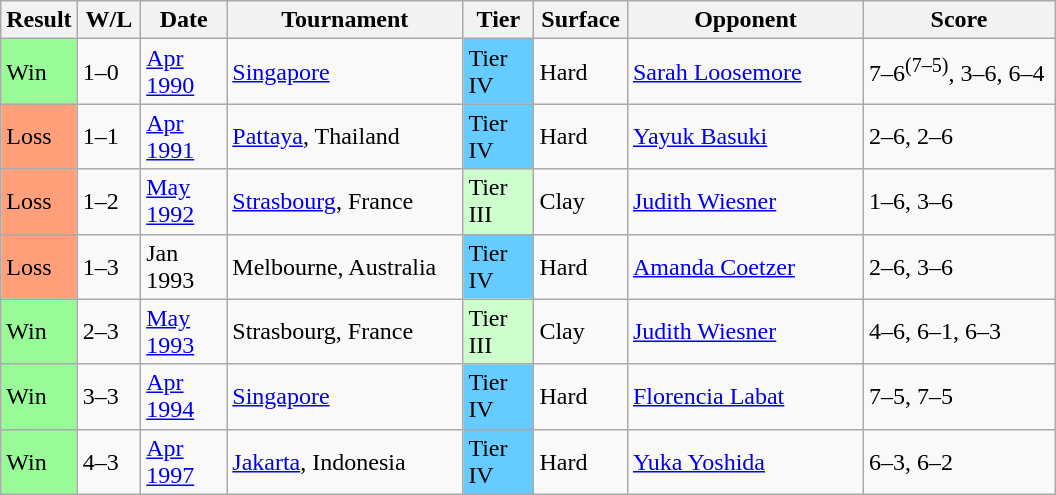<table class="sortable wikitable">
<tr>
<th>Result</th>
<th style="width:35px" class="unsortable">W/L</th>
<th style="width:50px">Date</th>
<th style="width:150px">Tournament</th>
<th style="width:40px">Tier</th>
<th style="width:55px">Surface</th>
<th style="width:150px">Opponent</th>
<th style="width:120px" class="unsortable">Score</th>
</tr>
<tr>
<td style="background:#98fb98;">Win</td>
<td>1–0</td>
<td><a href='#'>Apr 1990</a></td>
<td><a href='#'>Singapore</a></td>
<td style="background:#66ccff;">Tier IV</td>
<td>Hard</td>
<td> <a href='#'>Sarah Loosemore</a></td>
<td>7–6<sup>(7–5)</sup>, 3–6, 6–4</td>
</tr>
<tr>
<td style="background:#ffa07a;">Loss</td>
<td>1–1</td>
<td><a href='#'>Apr 1991</a></td>
<td><a href='#'>Pattaya</a>, Thailand</td>
<td style="background:#66ccff;">Tier IV</td>
<td>Hard</td>
<td> <a href='#'>Yayuk Basuki</a></td>
<td>2–6, 2–6</td>
</tr>
<tr>
<td style="background:#ffa07a;">Loss</td>
<td>1–2</td>
<td><a href='#'>May 1992</a></td>
<td><a href='#'>Strasbourg</a>, France</td>
<td style="background:#ccffcc;">Tier III</td>
<td>Clay</td>
<td> <a href='#'>Judith Wiesner</a></td>
<td>1–6, 3–6</td>
</tr>
<tr>
<td style="background:#ffa07a;">Loss</td>
<td>1–3</td>
<td>Jan 1993</td>
<td>Melbourne, Australia</td>
<td style="background:#66ccff;">Tier IV</td>
<td>Hard</td>
<td> <a href='#'>Amanda Coetzer</a></td>
<td>2–6, 3–6</td>
</tr>
<tr>
<td style="background:#98fb98;">Win</td>
<td>2–3</td>
<td><a href='#'>May 1993</a></td>
<td>Strasbourg, France</td>
<td style="background:#ccffcc;">Tier III</td>
<td>Clay</td>
<td> <a href='#'>Judith Wiesner</a></td>
<td>4–6, 6–1, 6–3</td>
</tr>
<tr>
<td style="background:#98fb98;">Win</td>
<td>3–3</td>
<td><a href='#'>Apr 1994</a></td>
<td><a href='#'>Singapore</a></td>
<td style="background:#66ccff;">Tier IV</td>
<td>Hard</td>
<td> <a href='#'>Florencia Labat</a></td>
<td>7–5, 7–5</td>
</tr>
<tr>
<td style="background:#98fb98;">Win</td>
<td>4–3</td>
<td><a href='#'>Apr 1997</a></td>
<td><a href='#'>Jakarta</a>, Indonesia</td>
<td style="background:#66ccff;">Tier IV</td>
<td>Hard</td>
<td> <a href='#'>Yuka Yoshida</a></td>
<td>6–3, 6–2</td>
</tr>
</table>
